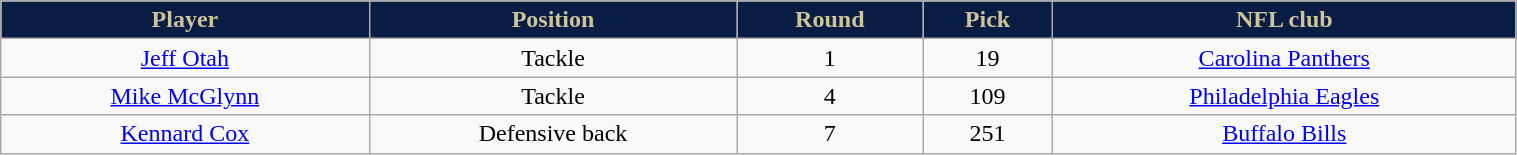<table class="wikitable" width="80%">
<tr align="center"  style="background:#091C44;color:#CEC499;">
<td><strong>Player</strong></td>
<td><strong>Position</strong></td>
<td><strong>Round</strong></td>
<td><strong>Pick</strong></td>
<td><strong>NFL club</strong></td>
</tr>
<tr align="center" bgcolor="">
<td><a href='#'>Jeff Otah</a></td>
<td>Tackle</td>
<td>1</td>
<td>19</td>
<td><a href='#'>Carolina Panthers</a></td>
</tr>
<tr align="center" bgcolor="">
<td><a href='#'>Mike McGlynn</a></td>
<td>Tackle</td>
<td>4</td>
<td>109</td>
<td><a href='#'>Philadelphia Eagles</a></td>
</tr>
<tr align="center" bgcolor="">
<td><a href='#'>Kennard Cox</a></td>
<td>Defensive back</td>
<td>7</td>
<td>251</td>
<td><a href='#'>Buffalo Bills</a></td>
</tr>
</table>
